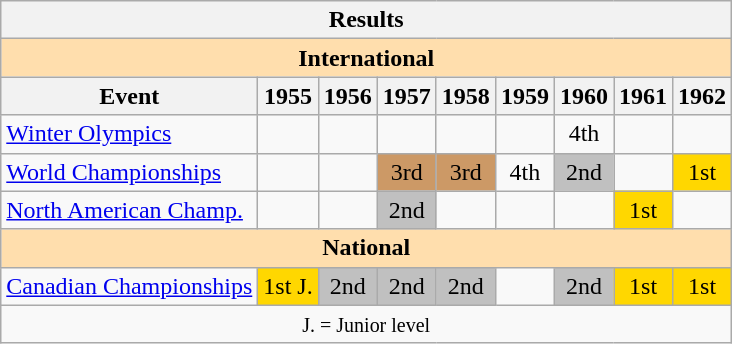<table class="wikitable" style="text-align:center">
<tr>
<th colspan=9 align=center><strong>Results</strong></th>
</tr>
<tr>
<th style="background-color: #ffdead; " colspan=9 align=center><strong>International</strong></th>
</tr>
<tr>
<th>Event</th>
<th>1955</th>
<th>1956</th>
<th>1957</th>
<th>1958</th>
<th>1959</th>
<th>1960</th>
<th>1961</th>
<th>1962</th>
</tr>
<tr>
<td align=left><a href='#'>Winter Olympics</a></td>
<td></td>
<td></td>
<td></td>
<td></td>
<td></td>
<td>4th</td>
<td></td>
<td></td>
</tr>
<tr>
<td align=left><a href='#'>World Championships</a></td>
<td></td>
<td></td>
<td bgcolor=cc9966>3rd</td>
<td bgcolor=cc9966>3rd</td>
<td>4th</td>
<td bgcolor=silver>2nd</td>
<td></td>
<td bgcolor=gold>1st</td>
</tr>
<tr>
<td align=left><a href='#'>North American Champ.</a></td>
<td></td>
<td></td>
<td bgcolor=silver>2nd</td>
<td></td>
<td></td>
<td></td>
<td bgcolor=gold>1st</td>
<td></td>
</tr>
<tr>
<th style="background-color: #ffdead; " colspan=9 align=center><strong>National</strong></th>
</tr>
<tr>
<td align=left><a href='#'>Canadian Championships</a></td>
<td bgcolor=gold>1st J.</td>
<td bgcolor=silver>2nd</td>
<td bgcolor=silver>2nd</td>
<td bgcolor=silver>2nd</td>
<td></td>
<td bgcolor=silver>2nd</td>
<td bgcolor=gold>1st</td>
<td bgcolor=gold>1st</td>
</tr>
<tr>
<td colspan=9 align=center><small> J. = Junior level </small></td>
</tr>
</table>
